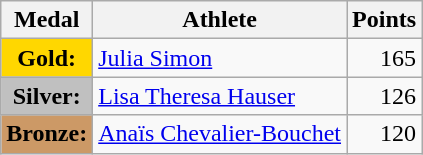<table class="wikitable">
<tr>
<th>Medal</th>
<th>Athlete</th>
<th>Points</th>
</tr>
<tr>
<td style="text-align:center;background-color:gold;"><strong>Gold:</strong></td>
<td> <a href='#'>Julia Simon</a></td>
<td align="right">165</td>
</tr>
<tr>
<td style="text-align:center;background-color:silver;"><strong>Silver:</strong></td>
<td> <a href='#'>Lisa Theresa Hauser</a></td>
<td align="right">126</td>
</tr>
<tr>
<td style="text-align:center;background-color:#CC9966;"><strong>Bronze:</strong></td>
<td> <a href='#'>Anaïs Chevalier-Bouchet</a></td>
<td align="right">120</td>
</tr>
</table>
